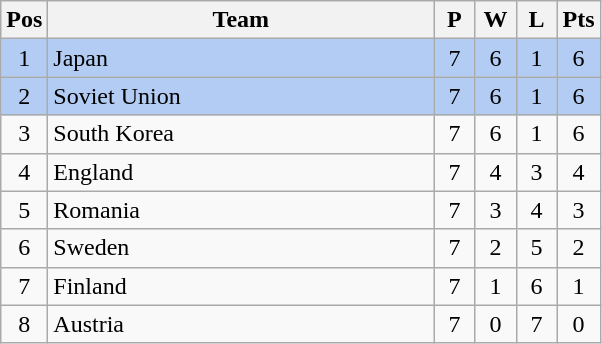<table class="wikitable" style="font-size: 100%">
<tr>
<th width=15>Pos</th>
<th width=250>Team</th>
<th width=20>P</th>
<th width=20>W</th>
<th width=20>L</th>
<th width=20>Pts</th>
</tr>
<tr align=center style="background: #b2ccf4;">
<td>1</td>
<td align="left"> Japan</td>
<td>7</td>
<td>6</td>
<td>1</td>
<td>6</td>
</tr>
<tr align=center style="background: #b2ccf4;">
<td>2</td>
<td align="left"> Soviet Union</td>
<td>7</td>
<td>6</td>
<td>1</td>
<td>6</td>
</tr>
<tr align=center>
<td>3</td>
<td align="left"> South Korea</td>
<td>7</td>
<td>6</td>
<td>1</td>
<td>6</td>
</tr>
<tr align=center>
<td>4</td>
<td align="left"> England</td>
<td>7</td>
<td>4</td>
<td>3</td>
<td>4</td>
</tr>
<tr align=center>
<td>5</td>
<td align="left"> Romania</td>
<td>7</td>
<td>3</td>
<td>4</td>
<td>3</td>
</tr>
<tr align=center>
<td>6</td>
<td align="left"> Sweden</td>
<td>7</td>
<td>2</td>
<td>5</td>
<td>2</td>
</tr>
<tr align=center>
<td>7</td>
<td align="left"> Finland</td>
<td>7</td>
<td>1</td>
<td>6</td>
<td>1</td>
</tr>
<tr align=center>
<td>8</td>
<td align="left"> Austria</td>
<td>7</td>
<td>0</td>
<td>7</td>
<td>0</td>
</tr>
</table>
